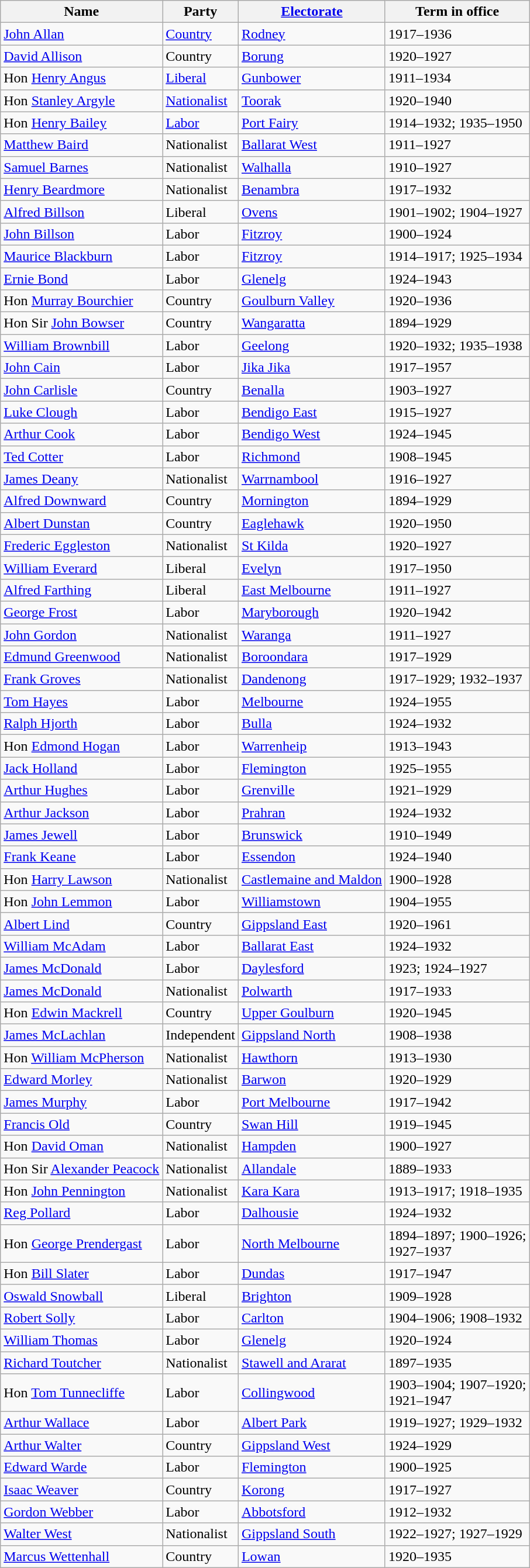<table class="wikitable sortable">
<tr>
<th>Name</th>
<th>Party</th>
<th><a href='#'>Electorate</a></th>
<th>Term in office</th>
</tr>
<tr>
<td><a href='#'>John Allan</a></td>
<td><a href='#'>Country</a></td>
<td><a href='#'>Rodney</a></td>
<td>1917–1936</td>
</tr>
<tr>
<td><a href='#'>David Allison</a></td>
<td>Country</td>
<td><a href='#'>Borung</a> </td>
<td>1920–1927</td>
</tr>
<tr>
<td>Hon <a href='#'>Henry Angus</a></td>
<td><a href='#'>Liberal</a></td>
<td><a href='#'>Gunbower</a></td>
<td>1911–1934</td>
</tr>
<tr>
<td>Hon <a href='#'>Stanley Argyle</a></td>
<td><a href='#'>Nationalist</a></td>
<td><a href='#'>Toorak</a></td>
<td>1920–1940</td>
</tr>
<tr>
<td>Hon <a href='#'>Henry Bailey</a></td>
<td><a href='#'>Labor</a></td>
<td><a href='#'>Port Fairy</a> </td>
<td>1914–1932; 1935–1950</td>
</tr>
<tr>
<td><a href='#'>Matthew Baird</a></td>
<td>Nationalist</td>
<td><a href='#'>Ballarat West</a> </td>
<td>1911–1927</td>
</tr>
<tr>
<td><a href='#'>Samuel Barnes</a></td>
<td>Nationalist</td>
<td><a href='#'>Walhalla</a></td>
<td>1910–1927</td>
</tr>
<tr>
<td><a href='#'>Henry Beardmore</a></td>
<td>Nationalist</td>
<td><a href='#'>Benambra</a></td>
<td>1917–1932</td>
</tr>
<tr>
<td><a href='#'>Alfred Billson</a></td>
<td>Liberal</td>
<td><a href='#'>Ovens</a></td>
<td>1901–1902; 1904–1927</td>
</tr>
<tr>
<td><a href='#'>John Billson</a> </td>
<td>Labor</td>
<td><a href='#'>Fitzroy</a> </td>
<td>1900–1924</td>
</tr>
<tr>
<td><a href='#'>Maurice Blackburn</a> </td>
<td>Labor</td>
<td><a href='#'>Fitzroy</a> </td>
<td>1914–1917; 1925–1934</td>
</tr>
<tr>
<td><a href='#'>Ernie Bond</a> </td>
<td>Labor</td>
<td><a href='#'>Glenelg</a> </td>
<td>1924–1943</td>
</tr>
<tr>
<td>Hon <a href='#'>Murray Bourchier</a></td>
<td>Country</td>
<td><a href='#'>Goulburn Valley</a></td>
<td>1920–1936</td>
</tr>
<tr>
<td>Hon Sir <a href='#'>John Bowser</a></td>
<td>Country</td>
<td><a href='#'>Wangaratta</a> </td>
<td>1894–1929</td>
</tr>
<tr>
<td><a href='#'>William Brownbill</a></td>
<td>Labor</td>
<td><a href='#'>Geelong</a></td>
<td>1920–1932; 1935–1938</td>
</tr>
<tr>
<td><a href='#'>John Cain</a></td>
<td>Labor</td>
<td><a href='#'>Jika Jika</a> </td>
<td>1917–1957</td>
</tr>
<tr>
<td><a href='#'>John Carlisle</a></td>
<td>Country</td>
<td><a href='#'>Benalla</a></td>
<td>1903–1927</td>
</tr>
<tr>
<td><a href='#'>Luke Clough</a></td>
<td>Labor</td>
<td><a href='#'>Bendigo East</a> </td>
<td>1915–1927</td>
</tr>
<tr>
<td><a href='#'>Arthur Cook</a></td>
<td>Labor</td>
<td><a href='#'>Bendigo West</a> </td>
<td>1924–1945</td>
</tr>
<tr>
<td><a href='#'>Ted Cotter</a></td>
<td>Labor</td>
<td><a href='#'>Richmond</a></td>
<td>1908–1945</td>
</tr>
<tr>
<td><a href='#'>James Deany</a></td>
<td>Nationalist</td>
<td><a href='#'>Warrnambool</a></td>
<td>1916–1927</td>
</tr>
<tr>
<td><a href='#'>Alfred Downward</a></td>
<td>Country</td>
<td><a href='#'>Mornington</a></td>
<td>1894–1929</td>
</tr>
<tr>
<td><a href='#'>Albert Dunstan</a></td>
<td>Country</td>
<td><a href='#'>Eaglehawk</a> </td>
<td>1920–1950</td>
</tr>
<tr>
<td><a href='#'>Frederic Eggleston</a></td>
<td>Nationalist</td>
<td><a href='#'>St Kilda</a></td>
<td>1920–1927</td>
</tr>
<tr>
<td><a href='#'>William Everard</a></td>
<td>Liberal</td>
<td><a href='#'>Evelyn</a></td>
<td>1917–1950</td>
</tr>
<tr>
<td><a href='#'>Alfred Farthing</a></td>
<td>Liberal</td>
<td><a href='#'>East Melbourne</a> </td>
<td>1911–1927</td>
</tr>
<tr>
<td><a href='#'>George Frost</a></td>
<td>Labor</td>
<td><a href='#'>Maryborough</a> </td>
<td>1920–1942</td>
</tr>
<tr>
<td><a href='#'>John Gordon</a></td>
<td>Nationalist</td>
<td><a href='#'>Waranga</a></td>
<td>1911–1927</td>
</tr>
<tr>
<td><a href='#'>Edmund Greenwood</a></td>
<td>Nationalist</td>
<td><a href='#'>Boroondara</a></td>
<td>1917–1929</td>
</tr>
<tr>
<td><a href='#'>Frank Groves</a></td>
<td>Nationalist</td>
<td><a href='#'>Dandenong</a></td>
<td>1917–1929; 1932–1937</td>
</tr>
<tr>
<td><a href='#'>Tom Hayes</a></td>
<td>Labor</td>
<td><a href='#'>Melbourne</a></td>
<td>1924–1955</td>
</tr>
<tr>
<td><a href='#'>Ralph Hjorth</a></td>
<td>Labor</td>
<td><a href='#'>Bulla</a> </td>
<td>1924–1932</td>
</tr>
<tr>
<td>Hon <a href='#'>Edmond Hogan</a></td>
<td>Labor</td>
<td><a href='#'>Warrenheip</a> </td>
<td>1913–1943</td>
</tr>
<tr>
<td><a href='#'>Jack Holland</a> </td>
<td>Labor</td>
<td><a href='#'>Flemington</a></td>
<td>1925–1955</td>
</tr>
<tr>
<td><a href='#'>Arthur Hughes</a></td>
<td>Labor</td>
<td><a href='#'>Grenville</a> </td>
<td>1921–1929</td>
</tr>
<tr>
<td><a href='#'>Arthur Jackson</a></td>
<td>Labor</td>
<td><a href='#'>Prahran</a></td>
<td>1924–1932</td>
</tr>
<tr>
<td><a href='#'>James Jewell</a></td>
<td>Labor</td>
<td><a href='#'>Brunswick</a></td>
<td>1910–1949</td>
</tr>
<tr>
<td><a href='#'>Frank Keane</a></td>
<td>Labor</td>
<td><a href='#'>Essendon</a></td>
<td>1924–1940</td>
</tr>
<tr>
<td>Hon <a href='#'>Harry Lawson</a></td>
<td>Nationalist</td>
<td><a href='#'>Castlemaine and Maldon</a> </td>
<td>1900–1928</td>
</tr>
<tr>
<td>Hon <a href='#'>John Lemmon</a></td>
<td>Labor</td>
<td><a href='#'>Williamstown</a></td>
<td>1904–1955</td>
</tr>
<tr>
<td><a href='#'>Albert Lind</a></td>
<td>Country</td>
<td><a href='#'>Gippsland East</a></td>
<td>1920–1961</td>
</tr>
<tr>
<td><a href='#'>William McAdam</a></td>
<td>Labor</td>
<td><a href='#'>Ballarat East</a> </td>
<td>1924–1932</td>
</tr>
<tr>
<td><a href='#'>James McDonald</a></td>
<td>Labor</td>
<td><a href='#'>Daylesford</a> </td>
<td>1923; 1924–1927</td>
</tr>
<tr>
<td><a href='#'>James McDonald</a></td>
<td>Nationalist</td>
<td><a href='#'>Polwarth</a></td>
<td>1917–1933</td>
</tr>
<tr>
<td>Hon <a href='#'>Edwin Mackrell</a></td>
<td>Country</td>
<td><a href='#'>Upper Goulburn</a></td>
<td>1920–1945</td>
</tr>
<tr>
<td><a href='#'>James McLachlan</a></td>
<td>Independent</td>
<td><a href='#'>Gippsland North</a></td>
<td>1908–1938</td>
</tr>
<tr>
<td>Hon <a href='#'>William McPherson</a></td>
<td>Nationalist</td>
<td><a href='#'>Hawthorn</a></td>
<td>1913–1930</td>
</tr>
<tr>
<td><a href='#'>Edward Morley</a></td>
<td>Nationalist</td>
<td><a href='#'>Barwon</a></td>
<td>1920–1929</td>
</tr>
<tr>
<td><a href='#'>James Murphy</a></td>
<td>Labor</td>
<td><a href='#'>Port Melbourne</a></td>
<td>1917–1942</td>
</tr>
<tr>
<td><a href='#'>Francis Old</a></td>
<td>Country</td>
<td><a href='#'>Swan Hill</a></td>
<td>1919–1945</td>
</tr>
<tr>
<td>Hon <a href='#'>David Oman</a></td>
<td>Nationalist</td>
<td><a href='#'>Hampden</a></td>
<td>1900–1927</td>
</tr>
<tr>
<td>Hon Sir <a href='#'>Alexander Peacock</a></td>
<td>Nationalist</td>
<td><a href='#'>Allandale</a></td>
<td>1889–1933</td>
</tr>
<tr>
<td>Hon <a href='#'>John Pennington</a></td>
<td>Nationalist</td>
<td><a href='#'>Kara Kara</a></td>
<td>1913–1917; 1918–1935</td>
</tr>
<tr>
<td><a href='#'>Reg Pollard</a></td>
<td>Labor</td>
<td><a href='#'>Dalhousie</a> </td>
<td>1924–1932</td>
</tr>
<tr>
<td>Hon <a href='#'>George Prendergast</a></td>
<td>Labor</td>
<td><a href='#'>North Melbourne</a> </td>
<td>1894–1897; 1900–1926;<br>1927–1937</td>
</tr>
<tr>
<td>Hon <a href='#'>Bill Slater</a></td>
<td>Labor</td>
<td><a href='#'>Dundas</a></td>
<td>1917–1947</td>
</tr>
<tr>
<td><a href='#'>Oswald Snowball</a></td>
<td>Liberal</td>
<td><a href='#'>Brighton</a></td>
<td>1909–1928</td>
</tr>
<tr>
<td><a href='#'>Robert Solly</a></td>
<td>Labor</td>
<td><a href='#'>Carlton</a></td>
<td>1904–1906; 1908–1932</td>
</tr>
<tr>
<td><a href='#'>William Thomas</a> </td>
<td>Labor</td>
<td><a href='#'>Glenelg</a></td>
<td>1920–1924</td>
</tr>
<tr>
<td><a href='#'>Richard Toutcher</a></td>
<td>Nationalist</td>
<td><a href='#'>Stawell and Ararat</a></td>
<td>1897–1935</td>
</tr>
<tr>
<td>Hon <a href='#'>Tom Tunnecliffe</a></td>
<td>Labor</td>
<td><a href='#'>Collingwood</a></td>
<td>1903–1904; 1907–1920;<br>1921–1947</td>
</tr>
<tr>
<td><a href='#'>Arthur Wallace</a></td>
<td>Labor</td>
<td><a href='#'>Albert Park</a></td>
<td>1919–1927; 1929–1932</td>
</tr>
<tr>
<td><a href='#'>Arthur Walter</a></td>
<td>Country</td>
<td><a href='#'>Gippsland West</a></td>
<td>1924–1929</td>
</tr>
<tr>
<td><a href='#'>Edward Warde</a> </td>
<td>Labor</td>
<td><a href='#'>Flemington</a></td>
<td>1900–1925</td>
</tr>
<tr>
<td><a href='#'>Isaac Weaver</a></td>
<td>Country</td>
<td><a href='#'>Korong</a> </td>
<td>1917–1927</td>
</tr>
<tr>
<td><a href='#'>Gordon Webber</a></td>
<td>Labor</td>
<td><a href='#'>Abbotsford</a> </td>
<td>1912–1932</td>
</tr>
<tr>
<td><a href='#'>Walter West</a></td>
<td>Nationalist</td>
<td><a href='#'>Gippsland South</a></td>
<td>1922–1927; 1927–1929</td>
</tr>
<tr>
<td><a href='#'>Marcus Wettenhall</a></td>
<td>Country</td>
<td><a href='#'>Lowan</a></td>
<td>1920–1935</td>
</tr>
</table>
